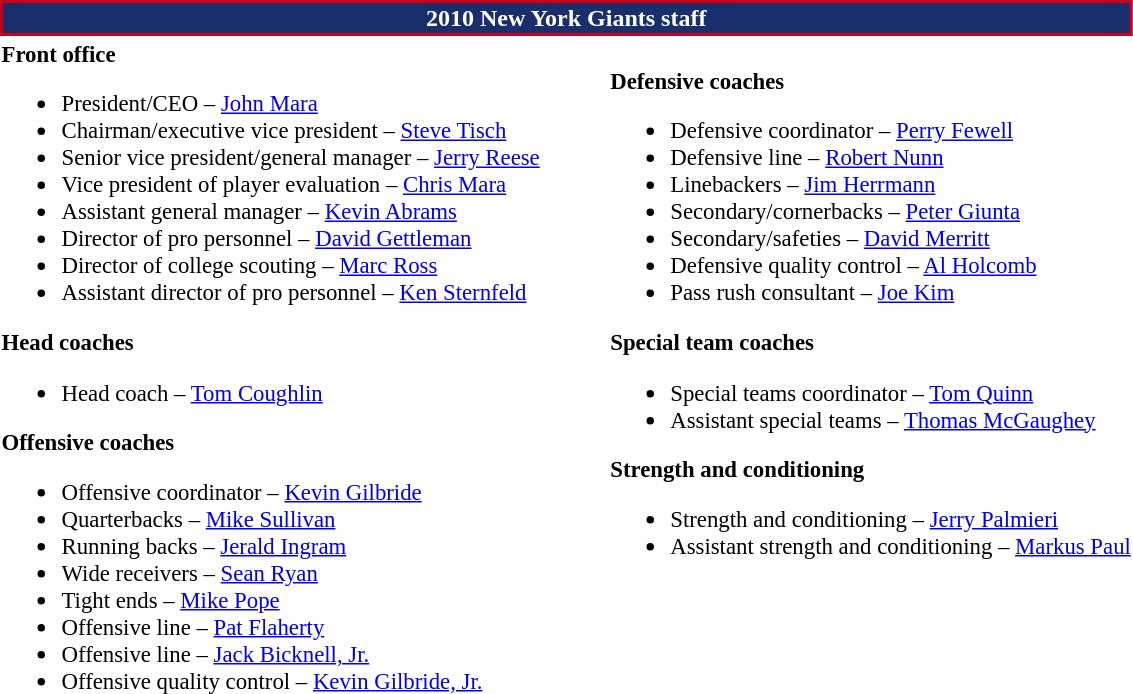<table class="toccolours" style="text-align: left">
<tr>
<th colspan="7" style="background:#192f6b; color:white; text-align: center; border:2px solid #CA0019;"><strong>2010 New York Giants staff</strong></th>
</tr>
<tr>
<td style="font-size:95%; vertical-align:top;"><strong>Front office</strong><br><ul><li>President/CEO – <a href='#'>John Mara</a></li><li>Chairman/executive vice president – <a href='#'>Steve Tisch</a></li><li>Senior vice president/general manager – <a href='#'>Jerry Reese</a></li><li>Vice president of player evaluation – <a href='#'>Chris Mara</a></li><li>Assistant general manager – <a href='#'>Kevin Abrams</a></li><li>Director of pro personnel – <a href='#'>David Gettleman</a></li><li>Director of college scouting – <a href='#'>Marc Ross</a></li><li>Assistant director of pro personnel – <a href='#'>Ken Sternfeld</a></li></ul><strong>Head coaches</strong><ul><li>Head coach – <a href='#'>Tom Coughlin</a></li></ul><strong>Offensive coaches</strong><ul><li>Offensive coordinator – <a href='#'>Kevin Gilbride</a></li><li>Quarterbacks – <a href='#'>Mike Sullivan</a></li><li>Running backs – <a href='#'>Jerald Ingram</a></li><li>Wide receivers – <a href='#'>Sean Ryan</a></li><li>Tight ends – <a href='#'>Mike Pope</a></li><li>Offensive line – <a href='#'>Pat Flaherty</a></li><li>Offensive line – <a href='#'>Jack Bicknell, Jr.</a></li><li>Offensive quality control – <a href='#'>Kevin Gilbride, Jr.</a></li></ul></td>
<td width="35"> </td>
<td valign="top"></td>
<td style="font-size:95%; vertical-align:top;"><br><strong>Defensive coaches</strong><ul><li>Defensive coordinator – <a href='#'>Perry Fewell</a></li><li>Defensive line – <a href='#'>Robert Nunn</a></li><li>Linebackers – <a href='#'>Jim Herrmann</a></li><li>Secondary/cornerbacks – <a href='#'>Peter Giunta</a></li><li>Secondary/safeties – <a href='#'>David Merritt</a></li><li>Defensive quality control – <a href='#'>Al Holcomb</a></li><li>Pass rush consultant – <a href='#'>Joe Kim</a></li></ul><strong>Special team coaches</strong><ul><li>Special teams coordinator – <a href='#'>Tom Quinn</a></li><li>Assistant special teams – <a href='#'>Thomas McGaughey</a></li></ul><strong>Strength and conditioning</strong><ul><li>Strength and conditioning – <a href='#'>Jerry Palmieri</a></li><li>Assistant strength and conditioning – <a href='#'>Markus Paul</a></li></ul></td>
</tr>
</table>
